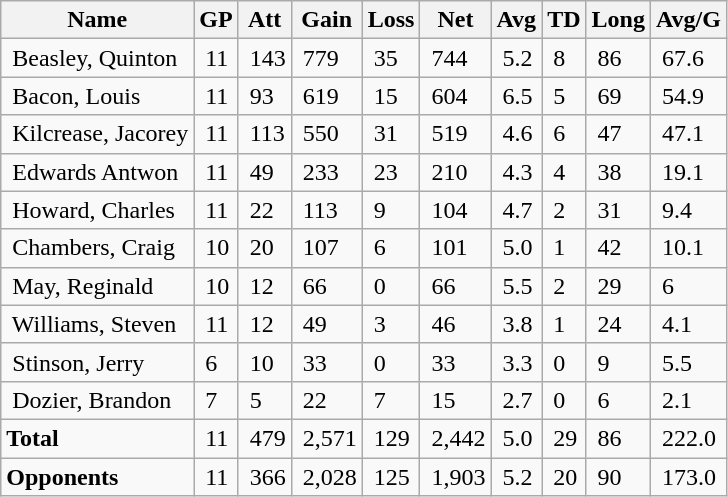<table class="wikitable" style="white-space:nowrap;">
<tr>
<th>Name</th>
<th>GP</th>
<th>Att</th>
<th>Gain</th>
<th>Loss</th>
<th>Net</th>
<th>Avg</th>
<th>TD</th>
<th>Long</th>
<th>Avg/G</th>
</tr>
<tr>
<td> Beasley, Quinton</td>
<td> 11</td>
<td> 143</td>
<td> 779</td>
<td> 35</td>
<td> 744</td>
<td> 5.2</td>
<td> 8</td>
<td> 86</td>
<td> 67.6</td>
</tr>
<tr>
<td> Bacon, Louis</td>
<td> 11</td>
<td> 93</td>
<td> 619</td>
<td> 15</td>
<td> 604</td>
<td> 6.5</td>
<td> 5</td>
<td> 69</td>
<td> 54.9</td>
</tr>
<tr>
<td> Kilcrease, Jacorey</td>
<td> 11</td>
<td> 113</td>
<td> 550</td>
<td> 31</td>
<td> 519</td>
<td> 4.6</td>
<td> 6</td>
<td> 47</td>
<td> 47.1</td>
</tr>
<tr>
<td> Edwards Antwon</td>
<td> 11</td>
<td> 49</td>
<td> 233</td>
<td> 23</td>
<td> 210</td>
<td> 4.3</td>
<td> 4</td>
<td> 38</td>
<td> 19.1</td>
</tr>
<tr>
<td> Howard, Charles</td>
<td> 11</td>
<td> 22</td>
<td> 113</td>
<td> 9</td>
<td> 104</td>
<td> 4.7</td>
<td> 2</td>
<td> 31</td>
<td> 9.4</td>
</tr>
<tr>
<td> Chambers, Craig</td>
<td> 10</td>
<td> 20</td>
<td> 107</td>
<td> 6</td>
<td> 101</td>
<td> 5.0</td>
<td> 1</td>
<td> 42</td>
<td> 10.1</td>
</tr>
<tr>
<td> May, Reginald</td>
<td> 10</td>
<td> 12</td>
<td> 66</td>
<td> 0</td>
<td> 66</td>
<td> 5.5</td>
<td> 2</td>
<td> 29</td>
<td> 6</td>
</tr>
<tr>
<td> Williams, Steven</td>
<td> 11</td>
<td> 12</td>
<td> 49</td>
<td> 3</td>
<td> 46</td>
<td> 3.8</td>
<td> 1</td>
<td> 24</td>
<td> 4.1</td>
</tr>
<tr>
<td> Stinson, Jerry</td>
<td> 6</td>
<td> 10</td>
<td> 33</td>
<td> 0</td>
<td> 33</td>
<td> 3.3</td>
<td> 0</td>
<td> 9</td>
<td> 5.5</td>
</tr>
<tr>
<td> Dozier, Brandon</td>
<td> 7</td>
<td> 5</td>
<td> 22</td>
<td> 7</td>
<td> 15</td>
<td> 2.7</td>
<td> 0</td>
<td> 6</td>
<td> 2.1</td>
</tr>
<tr>
<td><strong>Total</strong></td>
<td> 11</td>
<td> 479</td>
<td> 2,571</td>
<td> 129</td>
<td> 2,442</td>
<td> 5.0</td>
<td> 29</td>
<td> 86</td>
<td> 222.0</td>
</tr>
<tr>
<td><strong>Opponents</strong></td>
<td> 11</td>
<td> 366</td>
<td> 2,028</td>
<td> 125</td>
<td> 1,903</td>
<td> 5.2</td>
<td> 20</td>
<td> 90</td>
<td> 173.0</td>
</tr>
</table>
